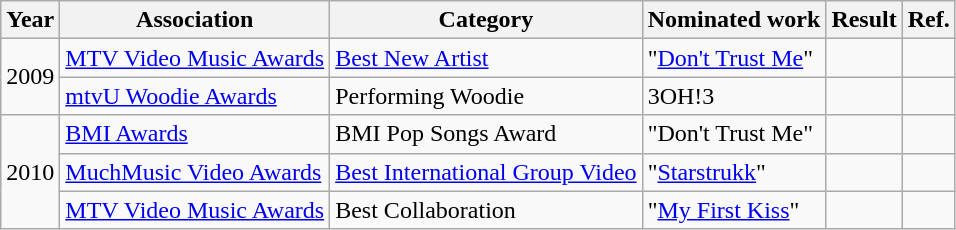<table class="wikitable sortable">
<tr>
<th>Year</th>
<th>Association</th>
<th>Category</th>
<th>Nominated work</th>
<th>Result</th>
<th>Ref.</th>
</tr>
<tr>
<td rowspan="2">2009</td>
<td><a href='#'>MTV Video Music Awards</a></td>
<td><a href='#'>Best New Artist</a></td>
<td>"<a href='#'>Don't Trust Me</a>"</td>
<td></td>
<td style="text-align:center;"></td>
</tr>
<tr>
<td><a href='#'>mtvU Woodie Awards</a></td>
<td>Performing Woodie</td>
<td>3OH!3</td>
<td></td>
<td style="text-align:center;"></td>
</tr>
<tr>
<td rowspan="3">2010</td>
<td><a href='#'>BMI Awards</a></td>
<td>BMI Pop Songs Award</td>
<td>"Don't Trust Me"</td>
<td></td>
<td style="text-align:center;"></td>
</tr>
<tr>
<td><a href='#'>MuchMusic Video Awards</a></td>
<td><a href='#'>Best International Group Video</a></td>
<td>"<a href='#'>Starstrukk</a>"</td>
<td></td>
<td style="text-align:center;"></td>
</tr>
<tr>
<td><a href='#'>MTV Video Music Awards</a></td>
<td>Best Collaboration</td>
<td>"<a href='#'>My First Kiss</a>"</td>
<td></td>
<td style="text-align:center;"></td>
</tr>
</table>
